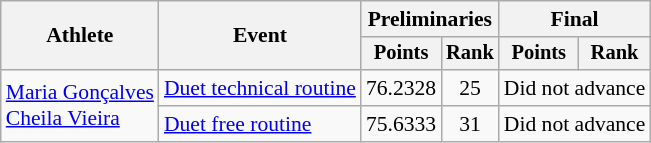<table class=wikitable style="font-size:90%">
<tr>
<th rowspan="2">Athlete</th>
<th rowspan="2">Event</th>
<th colspan="2">Preliminaries</th>
<th colspan="2">Final</th>
</tr>
<tr style="font-size:95%">
<th>Points</th>
<th>Rank</th>
<th>Points</th>
<th>Rank</th>
</tr>
<tr align=center>
<td align=left rowspan=2><a href='#'>Maria Gonçalves</a><br><a href='#'>Cheila Vieira</a></td>
<td align=left><a href='#'>Duet technical routine</a></td>
<td>76.2328</td>
<td>25</td>
<td colspan=2>Did not advance</td>
</tr>
<tr align=center>
<td align=left><a href='#'>Duet free routine</a></td>
<td>75.6333</td>
<td>31</td>
<td colspan=2>Did not advance</td>
</tr>
</table>
